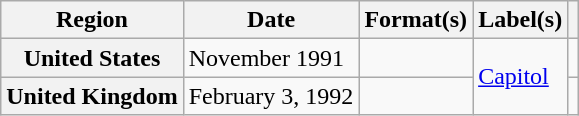<table class="wikitable plainrowheaders">
<tr>
<th scope="col">Region</th>
<th scope="col">Date</th>
<th scope="col">Format(s)</th>
<th scope="col">Label(s)</th>
<th scope="col"></th>
</tr>
<tr>
<th scope="row">United States</th>
<td>November 1991</td>
<td></td>
<td rowspan="2"><a href='#'>Capitol</a></td>
<td></td>
</tr>
<tr>
<th scope="row">United Kingdom</th>
<td>February 3, 1992</td>
<td></td>
<td></td>
</tr>
</table>
